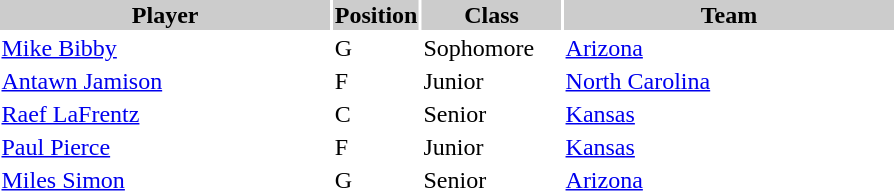<table style="width:600px" "border:'1' 'solid' 'gray'">
<tr>
<th style="background:#CCCCCC;width:40%">Player</th>
<th style="background:#CCCCCC;width:4%">Position</th>
<th style="background:#CCCCCC;width:16%">Class</th>
<th style="background:#CCCCCC;width:40%">Team</th>
</tr>
<tr>
<td><a href='#'>Mike Bibby</a></td>
<td>G</td>
<td>Sophomore</td>
<td><a href='#'>Arizona</a></td>
</tr>
<tr>
<td><a href='#'>Antawn Jamison</a></td>
<td>F</td>
<td>Junior</td>
<td><a href='#'>North Carolina</a></td>
</tr>
<tr>
<td><a href='#'>Raef LaFrentz</a></td>
<td>C</td>
<td>Senior</td>
<td><a href='#'>Kansas</a></td>
</tr>
<tr>
<td><a href='#'>Paul Pierce</a></td>
<td>F</td>
<td>Junior</td>
<td><a href='#'>Kansas</a></td>
</tr>
<tr>
<td><a href='#'>Miles Simon</a></td>
<td>G</td>
<td>Senior</td>
<td><a href='#'>Arizona</a></td>
</tr>
</table>
